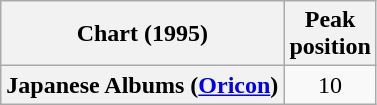<table class="wikitable plainrowheaders" style="text-align:center;" border="1">
<tr>
<th scope="col">Chart (1995)</th>
<th scope="col">Peak<br>position</th>
</tr>
<tr>
<th scope="row">Japanese Albums (<a href='#'>Oricon</a>)</th>
<td>10</td>
</tr>
</table>
